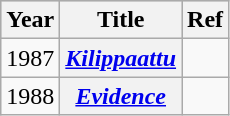<table class="wikitable sortable plainrowheaders">
<tr style="background:#ccc; text-align:center;">
<th scope="col">Year</th>
<th scope="col">Title</th>
<th scope="col">Ref</th>
</tr>
<tr>
<td>1987</td>
<th scope="row"><em><a href='#'>Kilippaattu</a></em></th>
<td></td>
</tr>
<tr>
<td>1988</td>
<th scope="row"><em><a href='#'>Evidence</a></em></th>
<td></td>
</tr>
</table>
